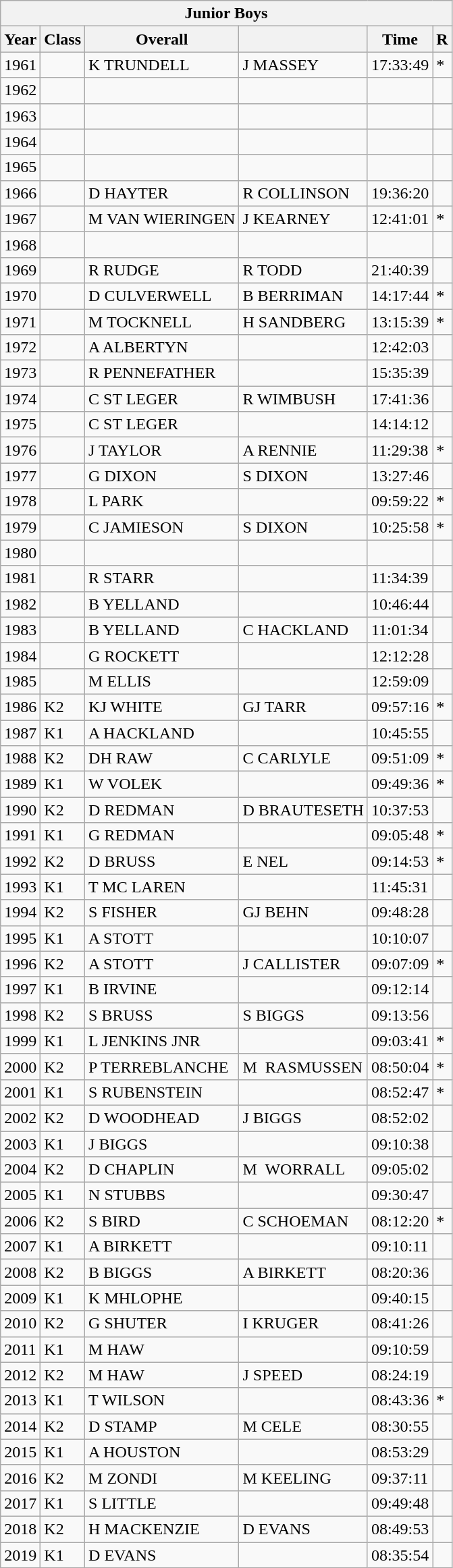<table class="wikitable">
<tr>
<th colspan="6">Junior  Boys</th>
</tr>
<tr>
<th>Year</th>
<th>Class</th>
<th>Overall</th>
<th></th>
<th>Time</th>
<th>R</th>
</tr>
<tr>
<td>1961</td>
<td></td>
<td>K TRUNDELL</td>
<td>J MASSEY</td>
<td>17:33:49</td>
<td>*</td>
</tr>
<tr>
<td>1962</td>
<td></td>
<td></td>
<td></td>
<td></td>
<td></td>
</tr>
<tr>
<td>1963</td>
<td></td>
<td></td>
<td></td>
<td></td>
<td></td>
</tr>
<tr>
<td>1964</td>
<td></td>
<td></td>
<td></td>
<td></td>
<td></td>
</tr>
<tr>
<td>1965</td>
<td></td>
<td></td>
<td></td>
<td></td>
<td></td>
</tr>
<tr>
<td>1966</td>
<td></td>
<td>D HAYTER</td>
<td>R COLLINSON</td>
<td>19:36:20</td>
<td></td>
</tr>
<tr>
<td>1967</td>
<td></td>
<td>M VAN WIERINGEN</td>
<td>J KEARNEY</td>
<td>12:41:01</td>
<td>*</td>
</tr>
<tr>
<td>1968</td>
<td></td>
<td></td>
<td></td>
<td></td>
<td></td>
</tr>
<tr>
<td>1969</td>
<td></td>
<td>R RUDGE</td>
<td>R TODD</td>
<td>21:40:39</td>
<td></td>
</tr>
<tr>
<td>1970</td>
<td></td>
<td>D CULVERWELL</td>
<td>B BERRIMAN</td>
<td>14:17:44</td>
<td>*</td>
</tr>
<tr>
<td>1971</td>
<td></td>
<td>M TOCKNELL</td>
<td>H SANDBERG</td>
<td>13:15:39</td>
<td>*</td>
</tr>
<tr>
<td>1972</td>
<td></td>
<td>A ALBERTYN</td>
<td></td>
<td>12:42:03</td>
<td></td>
</tr>
<tr>
<td>1973</td>
<td></td>
<td>R PENNEFATHER</td>
<td></td>
<td>15:35:39</td>
<td></td>
</tr>
<tr>
<td>1974</td>
<td></td>
<td>C ST LEGER</td>
<td>R WIMBUSH</td>
<td>17:41:36</td>
<td></td>
</tr>
<tr>
<td>1975</td>
<td></td>
<td>C ST LEGER</td>
<td></td>
<td>14:14:12</td>
<td></td>
</tr>
<tr>
<td>1976</td>
<td></td>
<td>J TAYLOR</td>
<td>A RENNIE</td>
<td>11:29:38</td>
<td>*</td>
</tr>
<tr>
<td>1977</td>
<td></td>
<td>G DIXON</td>
<td>S DIXON</td>
<td>13:27:46</td>
<td></td>
</tr>
<tr>
<td>1978</td>
<td></td>
<td>L PARK</td>
<td></td>
<td>09:59:22</td>
<td>*</td>
</tr>
<tr>
<td>1979</td>
<td></td>
<td>C JAMIESON</td>
<td>S DIXON</td>
<td>10:25:58</td>
<td>*</td>
</tr>
<tr>
<td>1980</td>
<td></td>
<td></td>
<td></td>
<td></td>
<td></td>
</tr>
<tr>
<td>1981</td>
<td></td>
<td>R STARR</td>
<td></td>
<td>11:34:39</td>
<td></td>
</tr>
<tr>
<td>1982</td>
<td></td>
<td>B YELLAND</td>
<td></td>
<td>10:46:44</td>
<td></td>
</tr>
<tr>
<td>1983</td>
<td></td>
<td>B YELLAND</td>
<td>C HACKLAND</td>
<td>11:01:34</td>
<td></td>
</tr>
<tr>
<td>1984</td>
<td></td>
<td>G ROCKETT</td>
<td></td>
<td>12:12:28</td>
<td></td>
</tr>
<tr>
<td>1985</td>
<td></td>
<td>M ELLIS</td>
<td></td>
<td>12:59:09</td>
<td></td>
</tr>
<tr>
<td>1986</td>
<td>K2</td>
<td>KJ WHITE</td>
<td>GJ TARR</td>
<td>09:57:16</td>
<td>*</td>
</tr>
<tr>
<td>1987</td>
<td>K1</td>
<td>A HACKLAND</td>
<td></td>
<td>10:45:55</td>
<td></td>
</tr>
<tr>
<td>1988</td>
<td>K2</td>
<td>DH RAW</td>
<td>C CARLYLE</td>
<td>09:51:09</td>
<td>*</td>
</tr>
<tr>
<td>1989</td>
<td>K1</td>
<td>W VOLEK</td>
<td></td>
<td>09:49:36</td>
<td>*</td>
</tr>
<tr>
<td>1990</td>
<td>K2</td>
<td>D REDMAN</td>
<td>D BRAUTESETH</td>
<td>10:37:53</td>
<td></td>
</tr>
<tr>
<td>1991</td>
<td>K1</td>
<td>G REDMAN</td>
<td></td>
<td>09:05:48</td>
<td>*</td>
</tr>
<tr>
<td>1992</td>
<td>K2</td>
<td>D BRUSS</td>
<td>E NEL</td>
<td>09:14:53</td>
<td>*</td>
</tr>
<tr>
<td>1993</td>
<td>K1</td>
<td>T MC LAREN</td>
<td></td>
<td>11:45:31</td>
<td></td>
</tr>
<tr>
<td>1994</td>
<td>K2</td>
<td>S FISHER</td>
<td>GJ BEHN</td>
<td>09:48:28</td>
<td></td>
</tr>
<tr>
<td>1995</td>
<td>K1</td>
<td>A STOTT</td>
<td></td>
<td>10:10:07</td>
<td></td>
</tr>
<tr>
<td>1996</td>
<td>K2</td>
<td>A STOTT</td>
<td>J CALLISTER</td>
<td>09:07:09</td>
<td>*</td>
</tr>
<tr>
<td>1997</td>
<td>K1</td>
<td>B IRVINE</td>
<td></td>
<td>09:12:14</td>
<td></td>
</tr>
<tr>
<td>1998</td>
<td>K2</td>
<td>S BRUSS</td>
<td>S BIGGS</td>
<td>09:13:56</td>
<td></td>
</tr>
<tr>
<td>1999</td>
<td>K1</td>
<td>L JENKINS JNR</td>
<td></td>
<td>09:03:41</td>
<td>*</td>
</tr>
<tr>
<td>2000</td>
<td>K2</td>
<td>P TERREBLANCHE</td>
<td>M  RASMUSSEN</td>
<td>08:50:04</td>
<td>*</td>
</tr>
<tr>
<td>2001</td>
<td>K1</td>
<td>S RUBENSTEIN</td>
<td></td>
<td>08:52:47</td>
<td>*</td>
</tr>
<tr>
<td>2002</td>
<td>K2</td>
<td>D WOODHEAD</td>
<td>J BIGGS</td>
<td>08:52:02</td>
<td></td>
</tr>
<tr>
<td>2003</td>
<td>K1</td>
<td>J BIGGS</td>
<td></td>
<td>09:10:38</td>
<td></td>
</tr>
<tr>
<td>2004</td>
<td>K2</td>
<td>D CHAPLIN</td>
<td>M  WORRALL</td>
<td>09:05:02</td>
<td></td>
</tr>
<tr>
<td>2005</td>
<td>K1</td>
<td>N STUBBS</td>
<td></td>
<td>09:30:47</td>
<td></td>
</tr>
<tr>
<td>2006</td>
<td>K2</td>
<td>S BIRD</td>
<td>C SCHOEMAN</td>
<td>08:12:20</td>
<td>*</td>
</tr>
<tr>
<td>2007</td>
<td>K1</td>
<td>A BIRKETT</td>
<td></td>
<td>09:10:11</td>
<td></td>
</tr>
<tr>
<td>2008</td>
<td>K2</td>
<td>B BIGGS</td>
<td>A BIRKETT</td>
<td>08:20:36</td>
<td></td>
</tr>
<tr>
<td>2009</td>
<td>K1</td>
<td>K MHLOPHE</td>
<td></td>
<td>09:40:15</td>
<td></td>
</tr>
<tr>
<td>2010</td>
<td>K2</td>
<td>G SHUTER</td>
<td>I KRUGER</td>
<td>08:41:26</td>
<td></td>
</tr>
<tr>
<td>2011</td>
<td>K1</td>
<td>M HAW</td>
<td></td>
<td>09:10:59</td>
<td></td>
</tr>
<tr>
<td>2012</td>
<td>K2</td>
<td>M HAW</td>
<td>J SPEED</td>
<td>08:24:19</td>
<td></td>
</tr>
<tr>
<td>2013</td>
<td>K1</td>
<td>T WILSON</td>
<td></td>
<td>08:43:36</td>
<td>*</td>
</tr>
<tr>
<td>2014</td>
<td>K2</td>
<td>D STAMP</td>
<td>M CELE</td>
<td>08:30:55</td>
<td></td>
</tr>
<tr>
<td>2015</td>
<td>K1</td>
<td>A HOUSTON</td>
<td></td>
<td>08:53:29</td>
<td></td>
</tr>
<tr>
<td>2016</td>
<td>K2</td>
<td>M ZONDI</td>
<td>M KEELING</td>
<td>09:37:11</td>
<td></td>
</tr>
<tr>
<td>2017</td>
<td>K1</td>
<td>S LITTLE</td>
<td></td>
<td>09:49:48</td>
<td></td>
</tr>
<tr>
<td>2018</td>
<td>K2</td>
<td>H MACKENZIE</td>
<td>D EVANS</td>
<td>08:49:53</td>
<td></td>
</tr>
<tr>
<td>2019</td>
<td>K1</td>
<td>D EVANS</td>
<td></td>
<td>08:35:54</td>
<td></td>
</tr>
</table>
